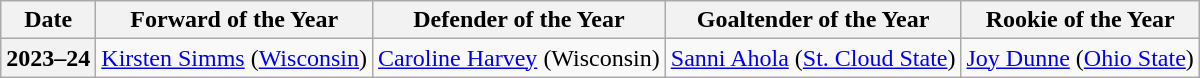<table class="wikitable">
<tr>
<th scope="row">Date</th>
<th scope="row">Forward of the Year</th>
<th scope="row">Defender of the Year</th>
<th scope="row">Goaltender of the Year</th>
<th scope="row">Rookie of the Year</th>
</tr>
<tr>
<th scope="col">2023–24</th>
<td><a href='#'>Kirsten Simms</a> (<a href='#'>Wisconsin</a>)</td>
<td><a href='#'>Caroline Harvey</a> (Wisconsin)</td>
<td><a href='#'>Sanni Ahola</a> (<a href='#'>St. Cloud State</a>)</td>
<td><a href='#'>Joy Dunne</a> (<a href='#'>Ohio State</a>)</td>
</tr>
</table>
